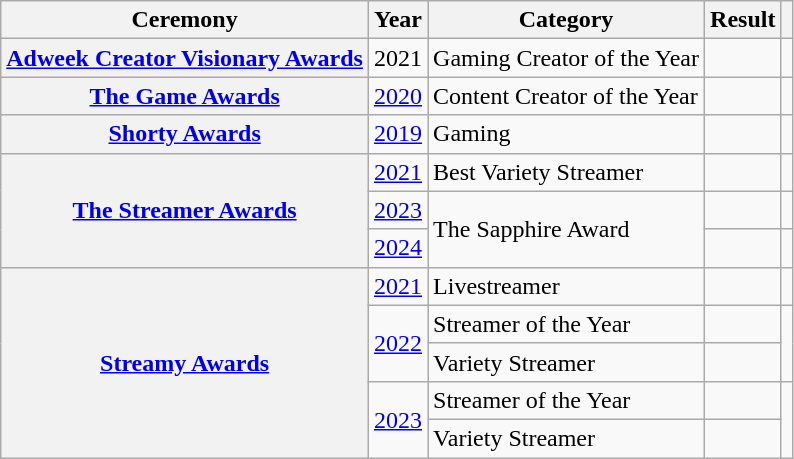<table class="wikitable plainrowheaders sortable">
<tr>
<th scope="col">Ceremony</th>
<th scope="col">Year</th>
<th scope="col">Category</th>
<th scope="col">Result</th>
<th scope="col" class="unsortable"></th>
</tr>
<tr>
<th scope="row"><a href='#'>Adweek Creator Visionary Awards</a></th>
<td>2021</td>
<td>Gaming Creator of the Year</td>
<td></td>
<td align="center"></td>
</tr>
<tr>
<th scope="row"><a href='#'>The Game Awards</a></th>
<td><a href='#'>2020</a></td>
<td>Content Creator of the Year</td>
<td></td>
<td align="center"></td>
</tr>
<tr>
<th scope="row"><a href='#'>Shorty Awards</a></th>
<td><a href='#'>2019</a></td>
<td>Gaming</td>
<td></td>
<td align="center"></td>
</tr>
<tr>
<th rowspan="3" scope="row"><a href='#'>The Streamer Awards</a></th>
<td><a href='#'>2021</a></td>
<td>Best Variety Streamer</td>
<td></td>
<td align="center"></td>
</tr>
<tr>
<td><a href='#'>2023</a></td>
<td rowspan="2">The Sapphire Award</td>
<td></td>
<td align="center"></td>
</tr>
<tr>
<td><a href='#'>2024</a></td>
<td></td>
<td></td>
</tr>
<tr>
<th scope="row" rowspan="5"><a href='#'>Streamy Awards</a></th>
<td><a href='#'>2021</a></td>
<td>Livestreamer</td>
<td></td>
<td align="center"></td>
</tr>
<tr>
<td rowspan="2"><a href='#'>2022</a></td>
<td>Streamer of the Year</td>
<td></td>
<td rowspan="2" align="center"></td>
</tr>
<tr>
<td>Variety Streamer</td>
<td></td>
</tr>
<tr>
<td rowspan="2"><a href='#'>2023</a></td>
<td>Streamer of the Year</td>
<td></td>
<td rowspan="2" style="text-align:center"></td>
</tr>
<tr>
<td>Variety Streamer</td>
<td></td>
</tr>
</table>
